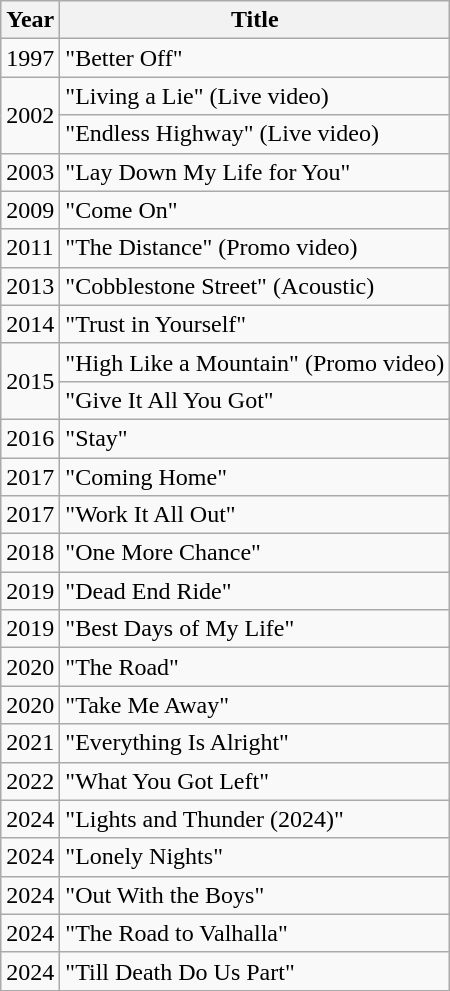<table class="wikitable">
<tr>
<th>Year</th>
<th>Title</th>
</tr>
<tr>
<td>1997</td>
<td>"Better Off"</td>
</tr>
<tr>
<td rowspan="2">2002</td>
<td>"Living a Lie" (Live video)</td>
</tr>
<tr>
<td>"Endless Highway" (Live video)</td>
</tr>
<tr>
<td>2003</td>
<td>"Lay Down My Life for You"</td>
</tr>
<tr>
<td>2009</td>
<td>"Come On"</td>
</tr>
<tr>
<td>2011</td>
<td>"The Distance" (Promo video)</td>
</tr>
<tr>
<td>2013</td>
<td>"Cobblestone Street" (Acoustic)</td>
</tr>
<tr>
<td>2014</td>
<td>"Trust in Yourself"</td>
</tr>
<tr>
<td rowspan="2">2015</td>
<td>"High Like a Mountain" (Promo video)</td>
</tr>
<tr>
<td>"Give It All You Got"</td>
</tr>
<tr>
<td>2016</td>
<td>"Stay"</td>
</tr>
<tr>
<td>2017</td>
<td>"Coming Home"</td>
</tr>
<tr>
<td>2017</td>
<td>"Work It All Out"</td>
</tr>
<tr>
<td>2018</td>
<td>"One More Chance"</td>
</tr>
<tr>
<td>2019</td>
<td>"Dead End Ride"</td>
</tr>
<tr>
<td>2019</td>
<td>"Best Days of My Life"</td>
</tr>
<tr>
<td>2020</td>
<td>"The Road"</td>
</tr>
<tr>
<td>2020</td>
<td>"Take Me Away"</td>
</tr>
<tr>
<td>2021</td>
<td>"Everything Is Alright"</td>
</tr>
<tr>
<td>2022</td>
<td>"What You Got Left"</td>
</tr>
<tr>
<td>2024</td>
<td>"Lights and Thunder (2024)"</td>
</tr>
<tr>
<td>2024</td>
<td>"Lonely Nights"</td>
</tr>
<tr>
<td>2024</td>
<td>"Out With the Boys"</td>
</tr>
<tr>
<td>2024</td>
<td>"The Road to Valhalla"</td>
</tr>
<tr>
<td>2024</td>
<td>"Till Death Do Us Part"</td>
</tr>
<tr>
</tr>
</table>
